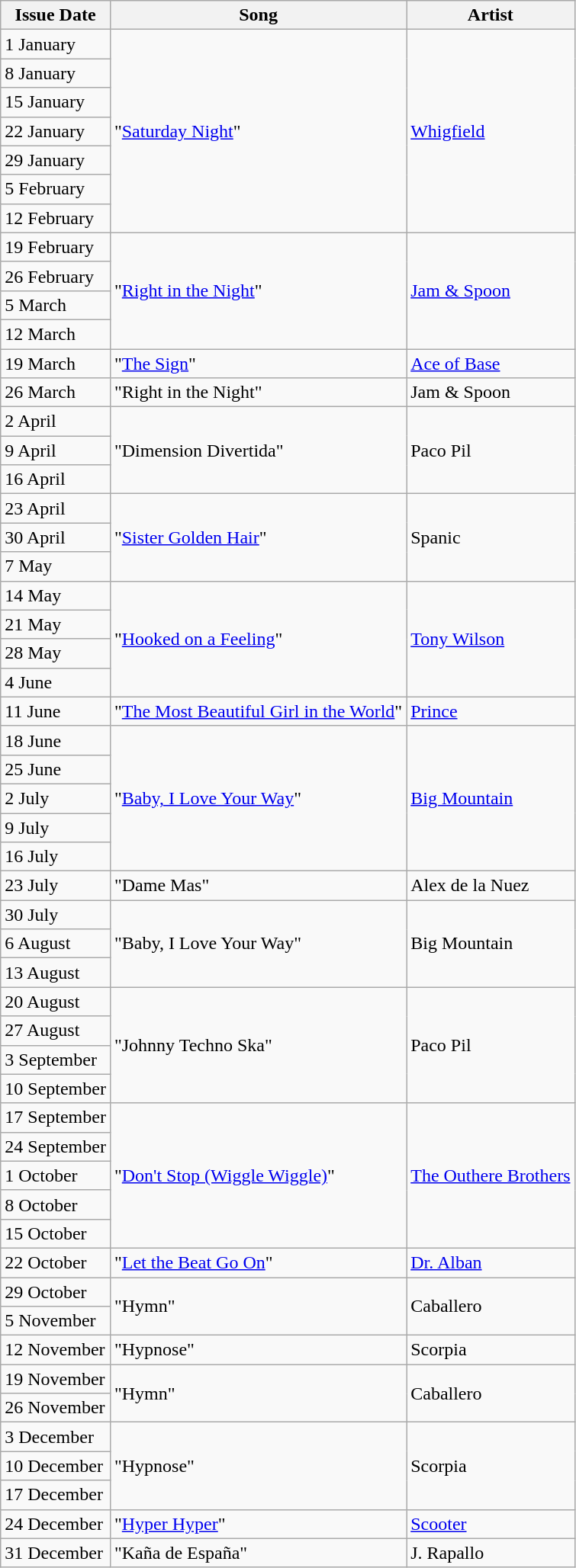<table class="wikitable">
<tr>
<th>Issue Date</th>
<th>Song</th>
<th>Artist</th>
</tr>
<tr>
<td>1 January</td>
<td rowspan=7>"<a href='#'>Saturday Night</a>"</td>
<td rowspan=7><a href='#'>Whigfield</a></td>
</tr>
<tr>
<td>8 January</td>
</tr>
<tr>
<td>15 January</td>
</tr>
<tr>
<td>22 January</td>
</tr>
<tr>
<td>29 January</td>
</tr>
<tr>
<td>5 February</td>
</tr>
<tr>
<td>12 February</td>
</tr>
<tr>
<td>19 February</td>
<td rowspan=4>"<a href='#'>Right in the Night</a>"</td>
<td rowspan=4><a href='#'>Jam & Spoon</a></td>
</tr>
<tr>
<td>26 February</td>
</tr>
<tr>
<td>5 March</td>
</tr>
<tr>
<td>12 March</td>
</tr>
<tr>
<td>19 March</td>
<td>"<a href='#'>The Sign</a>"</td>
<td><a href='#'>Ace of Base</a></td>
</tr>
<tr>
<td>26 March</td>
<td>"Right in the Night"</td>
<td>Jam & Spoon</td>
</tr>
<tr>
<td>2 April</td>
<td rowspan=3>"Dimension Divertida"</td>
<td rowspan=3>Paco Pil</td>
</tr>
<tr>
<td>9 April</td>
</tr>
<tr>
<td>16 April</td>
</tr>
<tr>
<td>23 April</td>
<td rowspan=3>"<a href='#'>Sister Golden Hair</a>"</td>
<td rowspan=3>Spanic</td>
</tr>
<tr>
<td>30 April</td>
</tr>
<tr>
<td>7 May</td>
</tr>
<tr>
<td>14 May</td>
<td rowspan=4>"<a href='#'>Hooked on a Feeling</a>"</td>
<td rowspan=4><a href='#'>Tony Wilson</a></td>
</tr>
<tr>
<td>21 May</td>
</tr>
<tr>
<td>28 May</td>
</tr>
<tr>
<td>4 June</td>
</tr>
<tr>
<td>11 June</td>
<td>"<a href='#'>The Most Beautiful Girl in the World</a>"</td>
<td><a href='#'>Prince</a></td>
</tr>
<tr>
<td>18 June</td>
<td rowspan=5>"<a href='#'>Baby, I Love Your Way</a>"</td>
<td rowspan=5><a href='#'>Big Mountain</a></td>
</tr>
<tr>
<td>25 June</td>
</tr>
<tr>
<td>2 July</td>
</tr>
<tr>
<td>9 July</td>
</tr>
<tr>
<td>16 July</td>
</tr>
<tr>
<td>23 July</td>
<td>"Dame Mas"</td>
<td>Alex de la Nuez</td>
</tr>
<tr>
<td>30 July</td>
<td rowspan=3>"Baby, I Love Your Way"</td>
<td rowspan=3>Big Mountain</td>
</tr>
<tr>
<td>6 August</td>
</tr>
<tr>
<td>13 August</td>
</tr>
<tr>
<td>20 August</td>
<td rowspan=4>"Johnny Techno Ska"</td>
<td rowspan=4>Paco Pil</td>
</tr>
<tr>
<td>27 August</td>
</tr>
<tr>
<td>3 September</td>
</tr>
<tr>
<td>10 September</td>
</tr>
<tr>
<td>17 September</td>
<td rowspan=5>"<a href='#'>Don't Stop (Wiggle Wiggle)</a>"</td>
<td rowspan=5><a href='#'>The Outhere Brothers</a></td>
</tr>
<tr>
<td>24 September</td>
</tr>
<tr>
<td>1 October</td>
</tr>
<tr>
<td>8 October</td>
</tr>
<tr>
<td>15 October</td>
</tr>
<tr>
<td>22 October</td>
<td>"<a href='#'>Let the Beat Go On</a>"</td>
<td><a href='#'>Dr. Alban</a></td>
</tr>
<tr>
<td>29 October</td>
<td rowspan=2>"Hymn"</td>
<td rowspan=2>Caballero</td>
</tr>
<tr>
<td>5 November</td>
</tr>
<tr>
<td>12 November</td>
<td>"Hypnose"</td>
<td>Scorpia</td>
</tr>
<tr>
<td>19 November</td>
<td rowspan=2>"Hymn"</td>
<td rowspan=2>Caballero</td>
</tr>
<tr>
<td>26 November</td>
</tr>
<tr>
<td>3 December</td>
<td rowspan=3>"Hypnose"</td>
<td rowspan=3>Scorpia</td>
</tr>
<tr>
<td>10 December</td>
</tr>
<tr>
<td>17 December</td>
</tr>
<tr>
<td>24 December</td>
<td>"<a href='#'>Hyper Hyper</a>"</td>
<td><a href='#'>Scooter</a></td>
</tr>
<tr>
<td>31 December</td>
<td>"Kaña de España"</td>
<td>J. Rapallo</td>
</tr>
</table>
